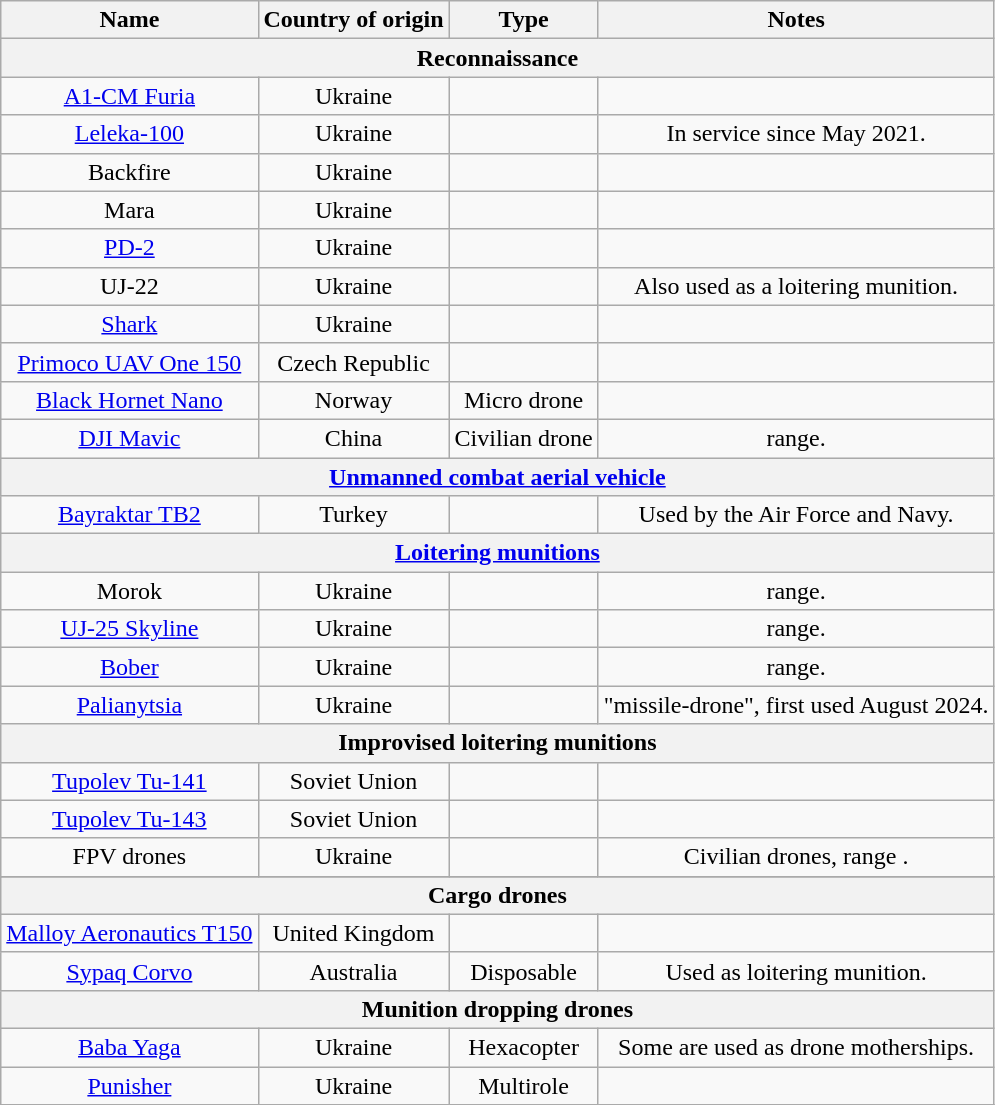<table class="wikitable" style="text-align:center;">
<tr>
<th>Name</th>
<th>Country of origin</th>
<th>Type</th>
<th>Notes</th>
</tr>
<tr>
<th colspan="4">Reconnaissance</th>
</tr>
<tr>
<td><a href='#'>A1-CM Furia</a></td>
<td>Ukraine</td>
<td></td>
<td></td>
</tr>
<tr>
<td><a href='#'>Leleka-100</a></td>
<td>Ukraine</td>
<td></td>
<td>In service since May 2021.</td>
</tr>
<tr>
<td>Backfire</td>
<td>Ukraine</td>
<td></td>
<td></td>
</tr>
<tr>
<td>Mara</td>
<td>Ukraine</td>
<td></td>
<td></td>
</tr>
<tr>
<td><a href='#'>PD-2</a></td>
<td>Ukraine</td>
<td></td>
<td></td>
</tr>
<tr>
<td>UJ-22</td>
<td>Ukraine</td>
<td></td>
<td>Also used as a loitering munition.</td>
</tr>
<tr>
<td><a href='#'>Shark</a></td>
<td>Ukraine</td>
<td></td>
<td></td>
</tr>
<tr>
<td><a href='#'>Primoco UAV One 150</a></td>
<td>Czech Republic</td>
<td></td>
<td></td>
</tr>
<tr>
<td><a href='#'>Black Hornet Nano</a></td>
<td>Norway</td>
<td>Micro drone</td>
<td></td>
</tr>
<tr>
<td><a href='#'>DJI Mavic</a></td>
<td>China</td>
<td>Civilian drone</td>
<td> range.</td>
</tr>
<tr>
<th colspan="4"><a href='#'>Unmanned combat aerial vehicle</a></th>
</tr>
<tr>
<td><a href='#'>Bayraktar TB2</a></td>
<td>Turkey</td>
<td></td>
<td>Used by the Air Force and Navy.</td>
</tr>
<tr>
<th colspan="4"><a href='#'>Loitering munitions</a></th>
</tr>
<tr>
<td>Morok</td>
<td>Ukraine</td>
<td></td>
<td> range.</td>
</tr>
<tr>
<td><a href='#'>UJ-25 Skyline</a></td>
<td>Ukraine</td>
<td></td>
<td> range.</td>
</tr>
<tr>
<td><a href='#'>Bober</a></td>
<td>Ukraine</td>
<td></td>
<td> range.</td>
</tr>
<tr>
<td><a href='#'>Palianytsia</a></td>
<td>Ukraine</td>
<td></td>
<td>"missile-drone", first used August 2024.</td>
</tr>
<tr>
<th colspan="4">Improvised loitering munitions</th>
</tr>
<tr>
<td><a href='#'>Tupolev Tu-141</a></td>
<td>Soviet Union</td>
<td></td>
<td></td>
</tr>
<tr>
<td><a href='#'>Tupolev Tu-143</a></td>
<td>Soviet Union</td>
<td></td>
<td></td>
</tr>
<tr>
<td>FPV drones</td>
<td>Ukraine</td>
<td></td>
<td>Civilian drones, range .</td>
</tr>
<tr>
</tr>
<tr>
<th colspan="4">Cargo drones</th>
</tr>
<tr>
<td><a href='#'>Malloy Aeronautics T150</a></td>
<td>United Kingdom</td>
<td></td>
<td></td>
</tr>
<tr>
<td><a href='#'>Sypaq Corvo</a></td>
<td>Australia</td>
<td>Disposable</td>
<td>Used as loitering munition.</td>
</tr>
<tr>
<th Colspan="4">Munition dropping drones</th>
</tr>
<tr>
<td><a href='#'>Baba Yaga</a></td>
<td>Ukraine</td>
<td>Hexacopter</td>
<td>Some are used as drone motherships.</td>
</tr>
<tr>
<td><a href='#'>Punisher</a></td>
<td>Ukraine</td>
<td>Multirole</td>
<td></td>
</tr>
<tr>
</tr>
</table>
